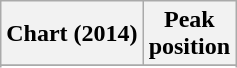<table class="wikitable sortable plainrowheaders">
<tr>
<th>Chart (2014)</th>
<th>Peak<br>position</th>
</tr>
<tr>
</tr>
<tr>
</tr>
</table>
